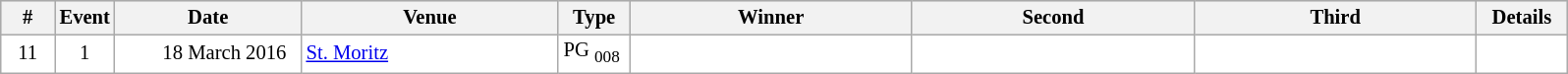<table class="wikitable plainrowheaders" style="background:#fff; font-size:86%; line-height:16px; border:grey solid 1px; border-collapse:collapse;">
<tr style="background:#ccc; text-align:center;">
<th style="width:30px;">#</th>
<th style="width:33px;">Event</th>
<th style="width:120px;">Date</th>
<th style="width:168px;">Venue</th>
<th style="width:42px;">Type</th>
<th style="width:185px;">Winner</th>
<th style="width:185px;">Second</th>
<th style="width:185px;">Third</th>
<th style="width:55px;">Details</th>
</tr>
<tr>
<td align=center>11</td>
<td align=center>1</td>
<td align=right>18 March 2016  </td>
<td> <a href='#'>St. Moritz</a></td>
<td align=center>PG <sub>008</sub> </td>
<td></td>
<td></td>
<td></td>
<td></td>
</tr>
</table>
